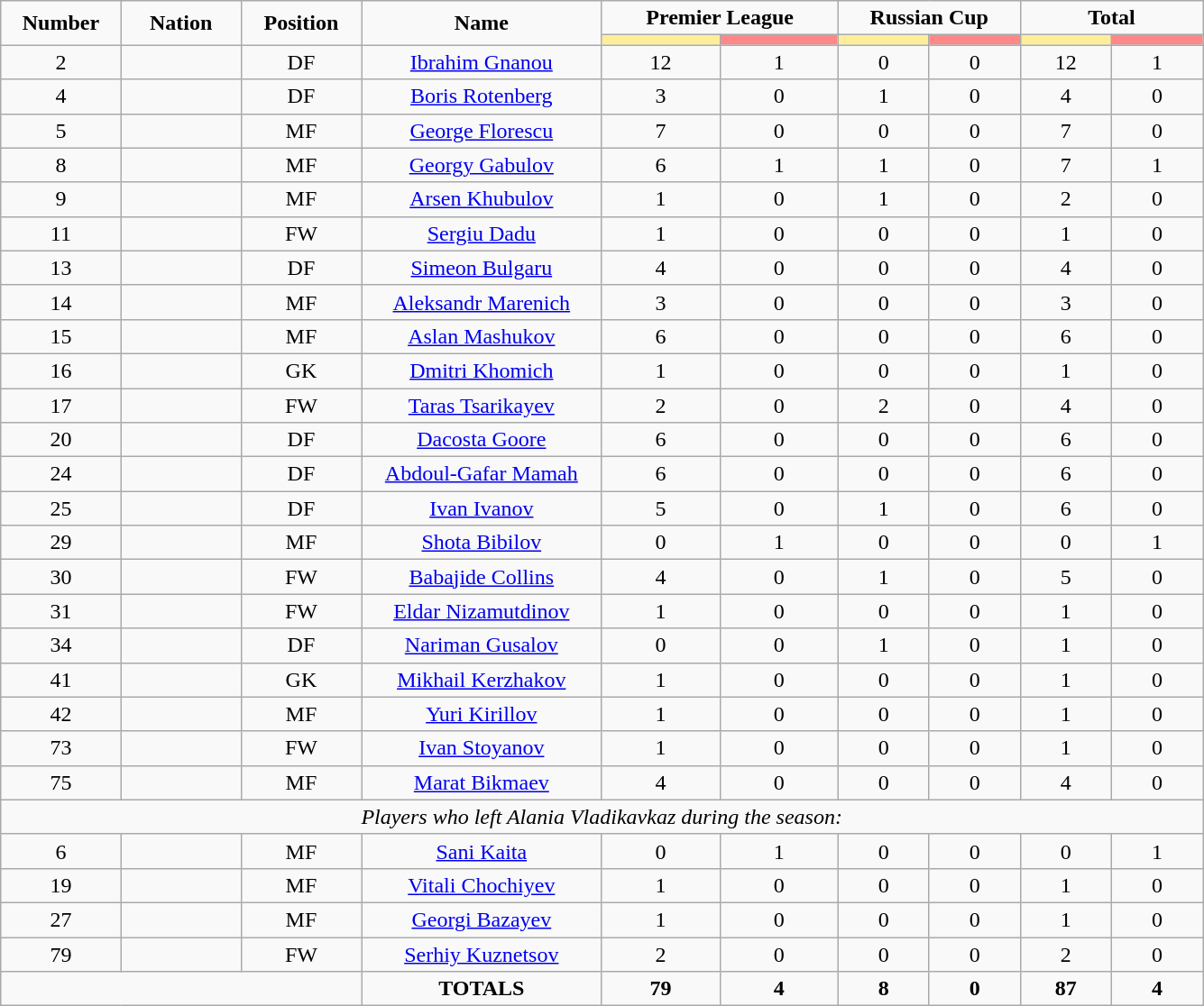<table class="wikitable" style="font-size: 100%; text-align: center;">
<tr>
<td rowspan="2" width="10%" align="center"><strong>Number</strong></td>
<td rowspan="2" width="10%" align="center"><strong>Nation</strong></td>
<td rowspan="2" width="10%" align="center"><strong>Position</strong></td>
<td rowspan="2" width="20%" align="center"><strong>Name</strong></td>
<td colspan="2" align="center"><strong>Premier League</strong></td>
<td colspan="2" align="center"><strong>Russian Cup</strong></td>
<td colspan="2" align="center"><strong>Total</strong></td>
</tr>
<tr>
<th width=80 style="background: #FFEE99"></th>
<th width=80 style="background: #FF8888"></th>
<th width=60 style="background: #FFEE99"></th>
<th width=60 style="background: #FF8888"></th>
<th width=60 style="background: #FFEE99"></th>
<th width=60 style="background: #FF8888"></th>
</tr>
<tr>
<td>2</td>
<td></td>
<td>DF</td>
<td><a href='#'>Ibrahim Gnanou</a></td>
<td>12</td>
<td>1</td>
<td>0</td>
<td>0</td>
<td>12</td>
<td>1</td>
</tr>
<tr>
<td>4</td>
<td></td>
<td>DF</td>
<td><a href='#'>Boris Rotenberg</a></td>
<td>3</td>
<td>0</td>
<td>1</td>
<td>0</td>
<td>4</td>
<td>0</td>
</tr>
<tr>
<td>5</td>
<td></td>
<td>MF</td>
<td><a href='#'>George Florescu</a></td>
<td>7</td>
<td>0</td>
<td>0</td>
<td>0</td>
<td>7</td>
<td>0</td>
</tr>
<tr>
<td>8</td>
<td></td>
<td>MF</td>
<td><a href='#'>Georgy Gabulov</a></td>
<td>6</td>
<td>1</td>
<td>1</td>
<td>0</td>
<td>7</td>
<td>1</td>
</tr>
<tr>
<td>9</td>
<td></td>
<td>MF</td>
<td><a href='#'>Arsen Khubulov</a></td>
<td>1</td>
<td>0</td>
<td>1</td>
<td>0</td>
<td>2</td>
<td>0</td>
</tr>
<tr>
<td>11</td>
<td></td>
<td>FW</td>
<td><a href='#'>Sergiu Dadu</a></td>
<td>1</td>
<td>0</td>
<td>0</td>
<td>0</td>
<td>1</td>
<td>0</td>
</tr>
<tr>
<td>13</td>
<td></td>
<td>DF</td>
<td><a href='#'>Simeon Bulgaru</a></td>
<td>4</td>
<td>0</td>
<td>0</td>
<td>0</td>
<td>4</td>
<td>0</td>
</tr>
<tr>
<td>14</td>
<td></td>
<td>MF</td>
<td><a href='#'>Aleksandr Marenich</a></td>
<td>3</td>
<td>0</td>
<td>0</td>
<td>0</td>
<td>3</td>
<td>0</td>
</tr>
<tr>
<td>15</td>
<td></td>
<td>MF</td>
<td><a href='#'>Aslan Mashukov</a></td>
<td>6</td>
<td>0</td>
<td>0</td>
<td>0</td>
<td>6</td>
<td>0</td>
</tr>
<tr>
<td>16</td>
<td></td>
<td>GK</td>
<td><a href='#'>Dmitri Khomich</a></td>
<td>1</td>
<td>0</td>
<td>0</td>
<td>0</td>
<td>1</td>
<td>0</td>
</tr>
<tr>
<td>17</td>
<td></td>
<td>FW</td>
<td><a href='#'>Taras Tsarikayev</a></td>
<td>2</td>
<td>0</td>
<td>2</td>
<td>0</td>
<td>4</td>
<td>0</td>
</tr>
<tr>
<td>20</td>
<td></td>
<td>DF</td>
<td><a href='#'>Dacosta Goore</a></td>
<td>6</td>
<td>0</td>
<td>0</td>
<td>0</td>
<td>6</td>
<td>0</td>
</tr>
<tr>
<td>24</td>
<td></td>
<td>DF</td>
<td><a href='#'>Abdoul-Gafar Mamah</a></td>
<td>6</td>
<td>0</td>
<td>0</td>
<td>0</td>
<td>6</td>
<td>0</td>
</tr>
<tr>
<td>25</td>
<td></td>
<td>DF</td>
<td><a href='#'>Ivan Ivanov</a></td>
<td>5</td>
<td>0</td>
<td>1</td>
<td>0</td>
<td>6</td>
<td>0</td>
</tr>
<tr>
<td>29</td>
<td></td>
<td>MF</td>
<td><a href='#'>Shota Bibilov</a></td>
<td>0</td>
<td>1</td>
<td>0</td>
<td>0</td>
<td>0</td>
<td>1</td>
</tr>
<tr>
<td>30</td>
<td></td>
<td>FW</td>
<td><a href='#'>Babajide Collins</a></td>
<td>4</td>
<td>0</td>
<td>1</td>
<td>0</td>
<td>5</td>
<td>0</td>
</tr>
<tr>
<td>31</td>
<td></td>
<td>FW</td>
<td><a href='#'>Eldar Nizamutdinov</a></td>
<td>1</td>
<td>0</td>
<td>0</td>
<td>0</td>
<td>1</td>
<td>0</td>
</tr>
<tr>
<td>34</td>
<td></td>
<td>DF</td>
<td><a href='#'>Nariman Gusalov</a></td>
<td>0</td>
<td>0</td>
<td>1</td>
<td>0</td>
<td>1</td>
<td>0</td>
</tr>
<tr>
<td>41</td>
<td></td>
<td>GK</td>
<td><a href='#'>Mikhail Kerzhakov</a></td>
<td>1</td>
<td>0</td>
<td>0</td>
<td>0</td>
<td>1</td>
<td>0</td>
</tr>
<tr>
<td>42</td>
<td></td>
<td>MF</td>
<td><a href='#'>Yuri Kirillov</a></td>
<td>1</td>
<td>0</td>
<td>0</td>
<td>0</td>
<td>1</td>
<td>0</td>
</tr>
<tr>
<td>73</td>
<td></td>
<td>FW</td>
<td><a href='#'>Ivan Stoyanov</a></td>
<td>1</td>
<td>0</td>
<td>0</td>
<td>0</td>
<td>1</td>
<td>0</td>
</tr>
<tr>
<td>75</td>
<td></td>
<td>MF</td>
<td><a href='#'>Marat Bikmaev</a></td>
<td>4</td>
<td>0</td>
<td>0</td>
<td>0</td>
<td>4</td>
<td>0</td>
</tr>
<tr>
<td colspan="13"><em>Players who left Alania Vladikavkaz during the season:</em></td>
</tr>
<tr>
<td>6</td>
<td></td>
<td>MF</td>
<td><a href='#'>Sani Kaita</a></td>
<td>0</td>
<td>1</td>
<td>0</td>
<td>0</td>
<td>0</td>
<td>1</td>
</tr>
<tr>
<td>19</td>
<td></td>
<td>MF</td>
<td><a href='#'>Vitali Chochiyev</a></td>
<td>1</td>
<td>0</td>
<td>0</td>
<td>0</td>
<td>1</td>
<td>0</td>
</tr>
<tr>
<td>27</td>
<td></td>
<td>MF</td>
<td><a href='#'>Georgi Bazayev</a></td>
<td>1</td>
<td>0</td>
<td>0</td>
<td>0</td>
<td>1</td>
<td>0</td>
</tr>
<tr>
<td>79</td>
<td></td>
<td>FW</td>
<td><a href='#'>Serhiy Kuznetsov</a></td>
<td>2</td>
<td>0</td>
<td>0</td>
<td>0</td>
<td>2</td>
<td>0</td>
</tr>
<tr>
<td colspan="3"></td>
<td><strong>TOTALS</strong></td>
<td><strong>79</strong></td>
<td><strong>4</strong></td>
<td><strong>8</strong></td>
<td><strong>0</strong></td>
<td><strong>87</strong></td>
<td><strong>4</strong></td>
</tr>
</table>
